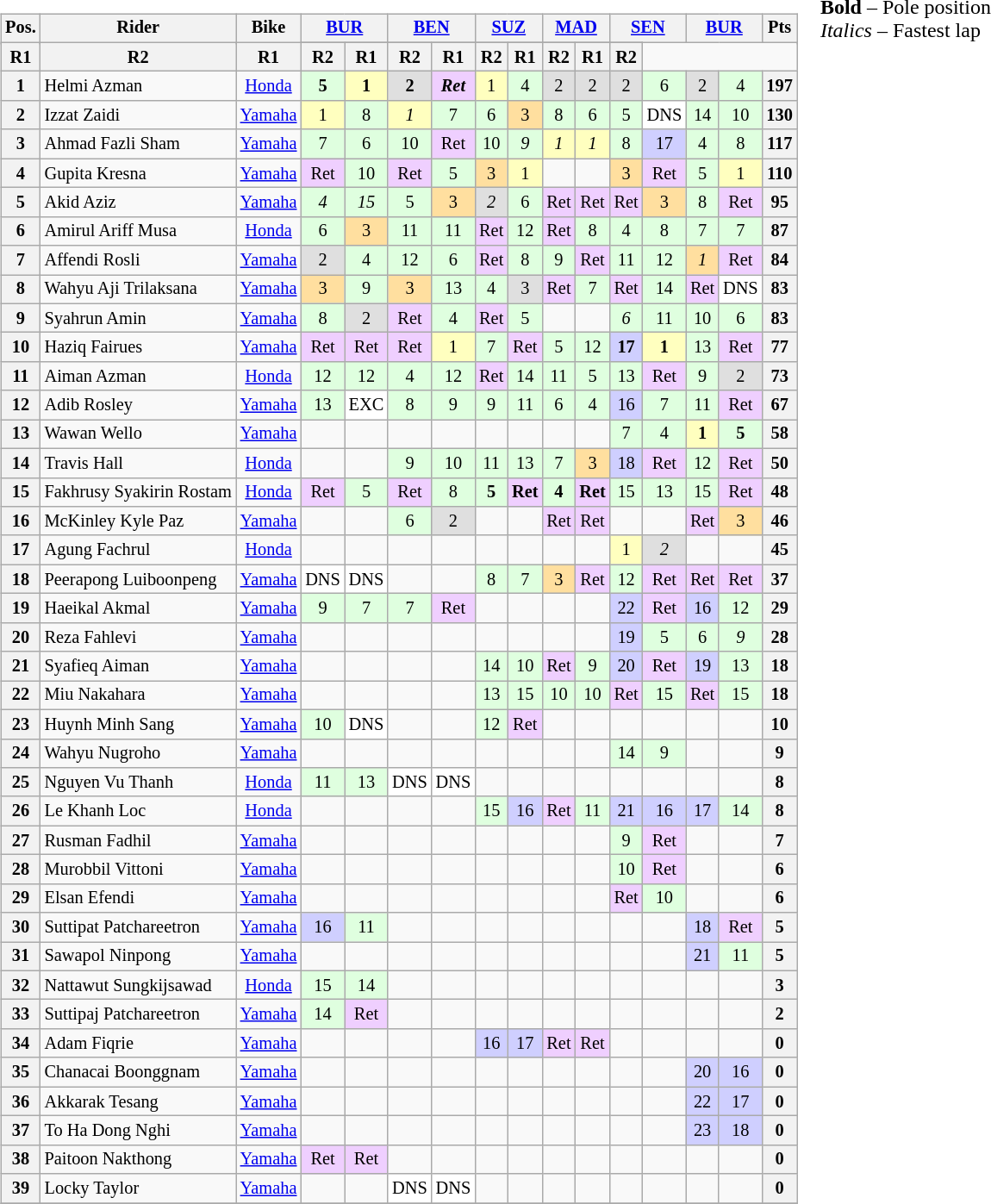<table>
<tr>
<td><br><table class="wikitable" style="font-size:85%; text-align:center;">
<tr>
<th rowspan="2">Pos.</th>
<th rowspan="2">Rider</th>
<th rowspan="2">Bike</th>
<th colspan="2"><a href='#'>BUR</a><br></th>
<th colspan="2"><a href='#'>BEN</a><br></th>
<th colspan="2"><a href='#'>SUZ</a><br></th>
<th colspan="2"><a href='#'>MAD</a><br></th>
<th colspan="2"><a href='#'>SEN</a><br></th>
<th colspan="2"><a href='#'>BUR</a><br></th>
<th rowspan="2">Pts</th>
</tr>
<tr>
</tr>
<tr>
<th>R1</th>
<th>R2</th>
<th>R1</th>
<th>R2</th>
<th>R1</th>
<th>R2</th>
<th>R1</th>
<th>R2</th>
<th>R1</th>
<th>R2</th>
<th>R1</th>
<th>R2</th>
</tr>
<tr>
<th>1</th>
<td align=left> Helmi Azman</td>
<td><a href='#'>Honda</a></td>
<td style="background:#dfffdf;"><strong>5</strong></td>
<td style="background:#ffffbf;"><strong>1</strong></td>
<td style="background:#dfdfdf;"><strong>2</strong></td>
<td style="background:#efcfff;"><strong><em>Ret</em></strong></td>
<td style="background:#ffffbf;">1</td>
<td style="background:#dfffdf;">4</td>
<td style="background:#dfdfdf;">2</td>
<td style="background:#dfdfdf;">2</td>
<td style="background:#dfdfdf;">2</td>
<td style="background:#dfffdf;">6</td>
<td style="background:#dfdfdf;">2</td>
<td style="background:#dfffdf;">4</td>
<th>197</th>
</tr>
<tr>
<th>2</th>
<td align=left> Izzat Zaidi</td>
<td><a href='#'>Yamaha</a></td>
<td style="background:#ffffbf;">1</td>
<td style="background:#dfffdf;">8</td>
<td style="background:#ffffbf;"><em>1</em></td>
<td style="background:#dfffdf;">7</td>
<td style="background:#dfffdf;">6</td>
<td style="background:#ffdf9f;">3</td>
<td style="background:#dfffdf;">8</td>
<td style="background:#dfffdf;">6</td>
<td style="background:#dfffdf;">5</td>
<td style="background:#ffffff;">DNS</td>
<td style="background:#dfffdf;">14</td>
<td style="background:#dfffdf;">10</td>
<th>130</th>
</tr>
<tr>
<th>3</th>
<td align=left> Ahmad Fazli Sham</td>
<td><a href='#'>Yamaha</a></td>
<td style="background:#dfffdf;">7</td>
<td style="background:#dfffdf;">6</td>
<td style="background:#dfffdf;">10</td>
<td style="background:#efcfff;">Ret</td>
<td style="background:#dfffdf;">10</td>
<td style="background:#dfffdf;"><em>9</em></td>
<td style="background:#ffffbf;"><em>1</em></td>
<td style="background:#ffffbf;"><em>1</em></td>
<td style="background:#dfffdf;">8</td>
<td style="background:#cfcfff;">17</td>
<td style="background:#dfffdf;">4</td>
<td style="background:#dfffdf;">8</td>
<th>117</th>
</tr>
<tr>
<th>4</th>
<td align=left> Gupita Kresna</td>
<td><a href='#'>Yamaha</a></td>
<td style="background:#efcfff;">Ret</td>
<td style="background:#dfffdf;">10</td>
<td style="background:#efcfff;">Ret</td>
<td style="background:#dfffdf;">5</td>
<td style="background:#ffdf9f;">3</td>
<td style="background:#ffffbf;">1</td>
<td></td>
<td></td>
<td style="background:#ffdf9f;">3</td>
<td style="background:#efcfff;">Ret</td>
<td style="background:#dfffdf;">5</td>
<td style="background:#ffffbf;">1</td>
<th>110</th>
</tr>
<tr>
<th>5</th>
<td align=left> Akid Aziz</td>
<td><a href='#'>Yamaha</a></td>
<td style="background:#dfffdf;"><em>4</em></td>
<td style="background:#dfffdf;"><em>15</em></td>
<td style="background:#dfffdf;">5</td>
<td style="background:#ffdf9f;">3</td>
<td style="background:#dfdfdf;"><em>2</em></td>
<td style="background:#dfffdf;">6</td>
<td style="background:#efcfff;">Ret</td>
<td style="background:#efcfff;">Ret</td>
<td style="background:#efcfff;">Ret</td>
<td style="background:#ffdf9f;">3</td>
<td style="background:#dfffdf;">8</td>
<td style="background:#efcfff;">Ret</td>
<th>95</th>
</tr>
<tr>
<th>6</th>
<td align=left> Amirul Ariff Musa</td>
<td><a href='#'>Honda</a></td>
<td style="background:#dfffdf;">6</td>
<td style="background:#ffdf9f;">3</td>
<td style="background:#dfffdf;">11</td>
<td style="background:#dfffdf;">11</td>
<td style="background:#efcfff;">Ret</td>
<td style="background:#dfffdf;">12</td>
<td style="background:#efcfff;">Ret</td>
<td style="background:#dfffdf;">8</td>
<td style="background:#dfffdf;">4</td>
<td style="background:#dfffdf;">8</td>
<td style="background:#dfffdf;">7</td>
<td style="background:#dfffdf;">7</td>
<th>87</th>
</tr>
<tr>
<th>7</th>
<td align=left> Affendi Rosli</td>
<td><a href='#'>Yamaha</a></td>
<td style="background:#dfdfdf;">2</td>
<td style="background:#dfffdf;">4</td>
<td style="background:#dfffdf;">12</td>
<td style="background:#dfffdf;">6</td>
<td style="background:#efcfff;">Ret</td>
<td style="background:#dfffdf;">8</td>
<td style="background:#dfffdf;">9</td>
<td style="background:#efcfff;">Ret</td>
<td style="background:#dfffdf;">11</td>
<td style="background:#dfffdf;">12</td>
<td style="background:#ffdf9f;"><em>1</em></td>
<td style="background:#efcfff;">Ret</td>
<th>84</th>
</tr>
<tr>
<th>8</th>
<td align=left> Wahyu Aji Trilaksana</td>
<td><a href='#'>Yamaha</a></td>
<td style="background:#ffdf9f;">3</td>
<td style="background:#dfffdf;">9</td>
<td style="background:#ffdf9f;">3</td>
<td style="background:#dfffdf;">13</td>
<td style="background:#dfffdf;">4</td>
<td style="background:#dfdfdf;">3</td>
<td style="background:#efcfff;">Ret</td>
<td style="background:#dfffdf;">7</td>
<td style="background:#efcfff;">Ret</td>
<td style="background:#dfffdf;">14</td>
<td style="background:#efcfff;">Ret</td>
<td style="background:#ffffff;">DNS</td>
<th>83</th>
</tr>
<tr>
<th>9</th>
<td align=left> Syahrun Amin</td>
<td><a href='#'>Yamaha</a></td>
<td style="background:#dfffdf;">8</td>
<td style="background:#dfdfdf;">2</td>
<td style="background:#efcfff;">Ret</td>
<td style="background:#dfffdf;">4</td>
<td style="background:#efcfff;">Ret</td>
<td style="background:#dfffdf;">5</td>
<td></td>
<td></td>
<td style="background:#dfffdf;"><em>6</em></td>
<td style="background:#dfffdf;">11</td>
<td style="background:#dfffdf;">10</td>
<td style="background:#dfffdf;">6</td>
<th>83</th>
</tr>
<tr>
<th>10</th>
<td align=left> Haziq Fairues</td>
<td><a href='#'>Yamaha</a></td>
<td style="background:#efcfff;">Ret</td>
<td style="background:#efcfff;">Ret</td>
<td style="background:#efcfff;">Ret</td>
<td style="background:#ffffbf;">1</td>
<td style="background:#dfffdf;">7</td>
<td style="background:#efcfff;">Ret</td>
<td style="background:#dfffdf;">5</td>
<td style="background:#dfffdf;">12</td>
<td style="background:#cfcfff;"><strong>17</strong></td>
<td style="background:#ffffbf;"><strong>1</strong></td>
<td style="background:#dfffdf;">13</td>
<td style="background:#efcfff;">Ret</td>
<th>77</th>
</tr>
<tr>
<th>11</th>
<td align=left> Aiman Azman</td>
<td><a href='#'>Honda</a></td>
<td style="background:#dfffdf;">12</td>
<td style="background:#dfffdf;">12</td>
<td style="background:#dfffdf;">4</td>
<td style="background:#dfffdf;">12</td>
<td style="background:#efcfff;">Ret</td>
<td style="background:#dfffdf;">14</td>
<td style="background:#dfffdf;">11</td>
<td style="background:#dfffdf;">5</td>
<td style="background:#dfffdf;">13</td>
<td style="background:#efcfff;">Ret</td>
<td style="background:#dfffdf;">9</td>
<td style="background:#dfdfdf;">2</td>
<th>73</th>
</tr>
<tr>
<th>12</th>
<td align=left> Adib Rosley</td>
<td><a href='#'>Yamaha</a></td>
<td style="background:#dfffdf;">13</td>
<td style="background:#ffffff;">EXC</td>
<td style="background:#dfffdf;">8</td>
<td style="background:#dfffdf;">9</td>
<td style="background:#dfffdf;">9</td>
<td style="background:#dfffdf;">11</td>
<td style="background:#dfffdf;">6</td>
<td style="background:#dfffdf;">4</td>
<td style="background:#cfcfff;">16</td>
<td style="background:#dfffdf;">7</td>
<td style="background:#dfffdf;">11</td>
<td style="background:#efcfff;">Ret</td>
<th>67</th>
</tr>
<tr>
<th>13</th>
<td align=left> Wawan Wello</td>
<td><a href='#'>Yamaha</a></td>
<td></td>
<td></td>
<td></td>
<td></td>
<td></td>
<td></td>
<td></td>
<td></td>
<td style="background:#dfffdf;">7</td>
<td style="background:#dfffdf;">4</td>
<td style="background:#ffffbf;"><strong>1</strong></td>
<td style="background:#dfffdf;"><strong>5</strong></td>
<th>58</th>
</tr>
<tr>
<th>14</th>
<td align=left> Travis Hall</td>
<td><a href='#'>Honda</a></td>
<td></td>
<td></td>
<td style="background:#dfffdf;">9</td>
<td style="background:#dfffdf;">10</td>
<td style="background:#dfffdf;">11</td>
<td style="background:#dfffdf;">13</td>
<td style="background:#dfffdf;">7</td>
<td style="background:#ffdf9f;">3</td>
<td style="background:#cfcfff;">18</td>
<td style="background:#efcfff;">Ret</td>
<td style="background:#dfffdf;">12</td>
<td style="background:#efcfff;">Ret</td>
<th>50</th>
</tr>
<tr>
<th>15</th>
<td align=left> Fakhrusy Syakirin Rostam</td>
<td><a href='#'>Honda</a></td>
<td style="background:#efcfff;">Ret</td>
<td style="background:#dfffdf;">5</td>
<td style="background:#efcfff;">Ret</td>
<td style="background:#dfffdf;">8</td>
<td style="background:#dfffdf;"><strong>5</strong></td>
<td style="background:#efcfff;"><strong>Ret</strong></td>
<td style="background:#dfffdf;"><strong>4</strong></td>
<td style="background:#efcfff;"><strong>Ret</strong></td>
<td style="background:#dfffdf;">15</td>
<td style="background:#dfffdf;">13</td>
<td style="background:#dfffdf;">15</td>
<td style="background:#efcfff;">Ret</td>
<th>48</th>
</tr>
<tr>
<th>16</th>
<td align=left> McKinley Kyle Paz</td>
<td><a href='#'>Yamaha</a></td>
<td></td>
<td></td>
<td style="background:#dfffdf;">6</td>
<td style="background:#dfdfdf;">2</td>
<td></td>
<td></td>
<td style="background:#efcfff;">Ret</td>
<td style="background:#efcfff;">Ret</td>
<td></td>
<td></td>
<td style="background:#efcfff;">Ret</td>
<td style="background:#ffdf9f;">3</td>
<th>46</th>
</tr>
<tr>
<th>17</th>
<td align=left> Agung Fachrul</td>
<td><a href='#'>Honda</a></td>
<td></td>
<td></td>
<td></td>
<td></td>
<td></td>
<td></td>
<td></td>
<td></td>
<td style="background:#ffffbf;">1</td>
<td style="background:#dfdfdf;"><em>2</em></td>
<td></td>
<td></td>
<th>45</th>
</tr>
<tr>
<th>18</th>
<td align=left> Peerapong Luiboonpeng</td>
<td><a href='#'>Yamaha</a></td>
<td style="background:#ffffff;">DNS</td>
<td style="background:#ffffff;">DNS</td>
<td></td>
<td></td>
<td style="background:#dfffdf;">8</td>
<td style="background:#dfffdf;">7</td>
<td style="background:#ffdf9f;">3</td>
<td style="background:#efcfff;">Ret</td>
<td style="background:#dfffdf;">12</td>
<td style="background:#efcfff;">Ret</td>
<td style="background:#efcfff;">Ret</td>
<td style="background:#efcfff;">Ret</td>
<th>37</th>
</tr>
<tr>
<th>19</th>
<td align=left> Haeikal Akmal</td>
<td><a href='#'>Yamaha</a></td>
<td style="background:#dfffdf;">9</td>
<td style="background:#dfffdf;">7</td>
<td style="background:#dfffdf;">7</td>
<td style="background:#efcfff;">Ret</td>
<td></td>
<td></td>
<td></td>
<td></td>
<td style="background:#cfcfff;">22</td>
<td style="background:#efcfff;">Ret</td>
<td style="background:#cfcfff;">16</td>
<td style="background:#dfffdf;">12</td>
<th>29</th>
</tr>
<tr>
<th>20</th>
<td align=left> Reza Fahlevi</td>
<td><a href='#'>Yamaha</a></td>
<td></td>
<td></td>
<td></td>
<td></td>
<td></td>
<td></td>
<td></td>
<td></td>
<td style="background:#cfcfff;">19</td>
<td style="background:#dfffdf;">5</td>
<td style="background:#dfffdf;">6</td>
<td style="background:#dfffdf;"><em>9</em></td>
<th>28</th>
</tr>
<tr>
<th>21</th>
<td align=left> Syafieq Aiman</td>
<td><a href='#'>Yamaha</a></td>
<td></td>
<td></td>
<td></td>
<td></td>
<td style="background:#dfffdf;">14</td>
<td style="background:#dfffdf;">10</td>
<td style="background:#efcfff;">Ret</td>
<td style="background:#dfffdf;">9</td>
<td style="background:#cfcfff;">20</td>
<td style="background:#efcfff;">Ret</td>
<td style="background:#cfcfff;">19</td>
<td style="background:#dfffdf;">13</td>
<th>18</th>
</tr>
<tr>
<th>22</th>
<td align=left> Miu Nakahara</td>
<td><a href='#'>Yamaha</a></td>
<td></td>
<td></td>
<td></td>
<td></td>
<td style="background:#dfffdf;">13</td>
<td style="background:#dfffdf;">15</td>
<td style="background:#dfffdf;">10</td>
<td style="background:#dfffdf;">10</td>
<td style="background:#efcfff;">Ret</td>
<td style="background:#dfffdf;">15</td>
<td style="background:#efcfff;">Ret</td>
<td style="background:#dfffdf;">15</td>
<th>18</th>
</tr>
<tr>
<th>23</th>
<td align=left> Huynh Minh Sang</td>
<td><a href='#'>Yamaha</a></td>
<td style="background:#dfffdf;">10</td>
<td style="background:#ffffff;">DNS</td>
<td></td>
<td></td>
<td style="background:#dfffdf;">12</td>
<td style="background:#efcfff;">Ret</td>
<td></td>
<td></td>
<td></td>
<td></td>
<td></td>
<td></td>
<th>10</th>
</tr>
<tr>
<th>24</th>
<td align=left> Wahyu Nugroho</td>
<td><a href='#'>Yamaha</a></td>
<td></td>
<td></td>
<td></td>
<td></td>
<td></td>
<td></td>
<td></td>
<td></td>
<td style="background:#dfffdf;">14</td>
<td style="background:#dfffdf;">9</td>
<td></td>
<td></td>
<th>9</th>
</tr>
<tr>
<th>25</th>
<td align=left> Nguyen Vu Thanh</td>
<td><a href='#'>Honda</a></td>
<td style="background:#dfffdf;">11</td>
<td style="background:#dfffdf;">13</td>
<td style="background:#ffffff;">DNS</td>
<td style="background:#ffffff;">DNS</td>
<td></td>
<td></td>
<td></td>
<td></td>
<td></td>
<td></td>
<td></td>
<td></td>
<th>8</th>
</tr>
<tr>
<th>26</th>
<td align=left> Le Khanh Loc</td>
<td><a href='#'>Honda</a></td>
<td></td>
<td></td>
<td></td>
<td></td>
<td style="background:#dfffdf;">15</td>
<td style="background:#cfcfff;">16</td>
<td style="background:#efcfff;">Ret</td>
<td style="background:#dfffdf;">11</td>
<td style="background:#cfcfff;">21</td>
<td style="background:#cfcfff;">16</td>
<td style="background:#cfcfff;">17</td>
<td style="background:#dfffdf;">14</td>
<th>8</th>
</tr>
<tr>
<th>27</th>
<td align=left> Rusman Fadhil</td>
<td><a href='#'>Yamaha</a></td>
<td></td>
<td></td>
<td></td>
<td></td>
<td></td>
<td></td>
<td></td>
<td></td>
<td style="background:#dfffdf;">9</td>
<td style="background:#efcfff;">Ret</td>
<td></td>
<td></td>
<th>7</th>
</tr>
<tr>
<th>28</th>
<td align=left> Murobbil Vittoni</td>
<td><a href='#'>Yamaha</a></td>
<td></td>
<td></td>
<td></td>
<td></td>
<td></td>
<td></td>
<td></td>
<td></td>
<td style="background:#dfffdf;">10</td>
<td style="background:#efcfff;">Ret</td>
<td></td>
<td></td>
<th>6</th>
</tr>
<tr>
<th>29</th>
<td align=left> Elsan Efendi</td>
<td><a href='#'>Yamaha</a></td>
<td></td>
<td></td>
<td></td>
<td></td>
<td></td>
<td></td>
<td></td>
<td></td>
<td style="background:#efcfff;">Ret</td>
<td style="background:#dfffdf;">10</td>
<td></td>
<td></td>
<th>6</th>
</tr>
<tr>
<th>30</th>
<td align=left> Suttipat Patchareetron</td>
<td><a href='#'>Yamaha</a></td>
<td style="background:#cfcfff;">16</td>
<td style="background:#dfffdf;">11</td>
<td></td>
<td></td>
<td></td>
<td></td>
<td></td>
<td></td>
<td></td>
<td></td>
<td style="background:#cfcfff;">18</td>
<td style="background:#efcfff;">Ret</td>
<th>5</th>
</tr>
<tr>
<th>31</th>
<td align=left> Sawapol Ninpong</td>
<td><a href='#'>Yamaha</a></td>
<td></td>
<td></td>
<td></td>
<td></td>
<td></td>
<td></td>
<td></td>
<td></td>
<td></td>
<td></td>
<td style="background:#cfcfff;">21</td>
<td style="background:#dfffdf;">11</td>
<th>5</th>
</tr>
<tr>
<th>32</th>
<td align=left> Nattawut Sungkijsawad</td>
<td><a href='#'>Honda</a></td>
<td style="background:#dfffdf;">15</td>
<td style="background:#dfffdf;">14</td>
<td></td>
<td></td>
<td></td>
<td></td>
<td></td>
<td></td>
<td></td>
<td></td>
<td></td>
<td></td>
<th>3</th>
</tr>
<tr>
<th>33</th>
<td align=left> Suttipaj Patchareetron</td>
<td><a href='#'>Yamaha</a></td>
<td style="background:#dfffdf;">14</td>
<td style="background:#efcfff;">Ret</td>
<td></td>
<td></td>
<td></td>
<td></td>
<td></td>
<td></td>
<td></td>
<td></td>
<td></td>
<td></td>
<th>2</th>
</tr>
<tr>
<th>34</th>
<td align=left> Adam Fiqrie</td>
<td><a href='#'>Yamaha</a></td>
<td></td>
<td></td>
<td></td>
<td></td>
<td style="background:#cfcfff;">16</td>
<td style="background:#cfcfff;">17</td>
<td style="background:#efcfff;">Ret</td>
<td style="background:#efcfff;">Ret</td>
<td></td>
<td></td>
<td></td>
<td></td>
<th>0</th>
</tr>
<tr>
<th>35</th>
<td align=left> Chanacai Boonggnam</td>
<td><a href='#'>Yamaha</a></td>
<td></td>
<td></td>
<td></td>
<td></td>
<td></td>
<td></td>
<td></td>
<td></td>
<td></td>
<td></td>
<td style="background:#cfcfff;">20</td>
<td style="background:#cfcfff;">16</td>
<th>0</th>
</tr>
<tr>
<th>36</th>
<td align=left> Akkarak Tesang</td>
<td><a href='#'>Yamaha</a></td>
<td></td>
<td></td>
<td></td>
<td></td>
<td></td>
<td></td>
<td></td>
<td></td>
<td></td>
<td></td>
<td style="background:#cfcfff;">22</td>
<td style="background:#cfcfff;">17</td>
<th>0</th>
</tr>
<tr>
<th>37</th>
<td align=left> To Ha Dong Nghi</td>
<td><a href='#'>Yamaha</a></td>
<td></td>
<td></td>
<td></td>
<td></td>
<td></td>
<td></td>
<td></td>
<td></td>
<td></td>
<td></td>
<td style="background:#cfcfff;">23</td>
<td style="background:#cfcfff;">18</td>
<th>0</th>
</tr>
<tr>
<th>38</th>
<td align=left> Paitoon Nakthong</td>
<td><a href='#'>Yamaha</a></td>
<td style="background:#efcfff;">Ret</td>
<td style="background:#efcfff;">Ret</td>
<td></td>
<td></td>
<td></td>
<td></td>
<td></td>
<td></td>
<td></td>
<td></td>
<td></td>
<td></td>
<th>0</th>
</tr>
<tr>
<th>39</th>
<td align=left> Locky Taylor</td>
<td><a href='#'>Yamaha</a></td>
<td></td>
<td></td>
<td style="background:#ffffff;">DNS</td>
<td style="background:#ffffff;">DNS</td>
<td></td>
<td></td>
<td></td>
<td></td>
<td></td>
<td></td>
<td></td>
<td></td>
<th>0</th>
</tr>
<tr>
</tr>
</table>
</td>
<td valign="top"><br>
<span><strong>Bold</strong> – Pole position<br><em>Italics</em> – Fastest lap</span></td>
</tr>
</table>
